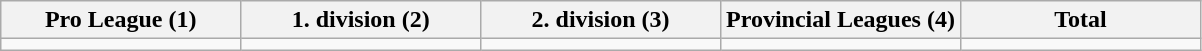<table class="wikitable">
<tr>
<th style="width:20%;">Pro League (1)</th>
<th style="width:20%;">1. division (2)</th>
<th style="width:20%;">2. division (3)</th>
<th style="width:20%;">Provincial Leagues (4)</th>
<th style="width:20%;">Total</th>
</tr>
<tr>
<td></td>
<td></td>
<td></td>
<td></td>
<td></td>
</tr>
</table>
